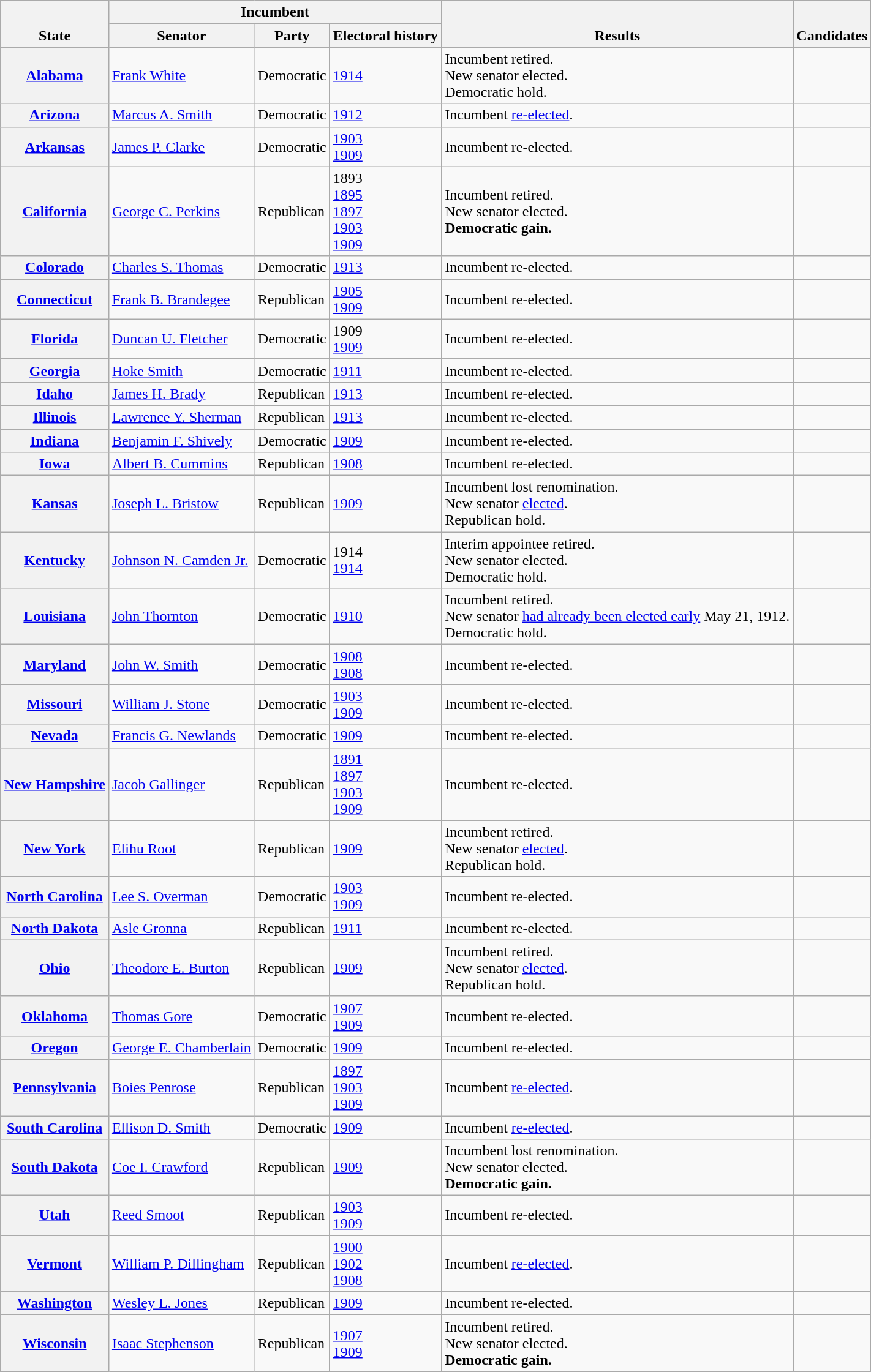<table class=wikitable>
<tr valign=bottom>
<th rowspan=2>State</th>
<th colspan=3>Incumbent</th>
<th rowspan=2>Results</th>
<th rowspan=2>Candidates</th>
</tr>
<tr>
<th>Senator</th>
<th>Party</th>
<th>Electoral history</th>
</tr>
<tr>
<th><a href='#'>Alabama</a></th>
<td><a href='#'>Frank White</a></td>
<td>Democratic</td>
<td><a href='#'>1914 </a></td>
<td>Incumbent retired.<br>New senator elected.<br>Democratic hold.</td>
<td nowrap></td>
</tr>
<tr>
<th><a href='#'>Arizona</a></th>
<td><a href='#'>Marcus A. Smith</a></td>
<td>Democratic</td>
<td><a href='#'>1912</a></td>
<td>Incumbent <a href='#'>re-elected</a>.</td>
<td nowrap></td>
</tr>
<tr>
<th><a href='#'>Arkansas</a></th>
<td><a href='#'>James P. Clarke</a></td>
<td>Democratic</td>
<td><a href='#'>1903</a><br><a href='#'>1909</a></td>
<td>Incumbent re-elected.</td>
<td nowrap></td>
</tr>
<tr>
<th><a href='#'>California</a></th>
<td><a href='#'>George C. Perkins</a></td>
<td>Republican</td>
<td>1893 <br><a href='#'>1895 </a><br><a href='#'>1897</a><br><a href='#'>1903</a><br><a href='#'>1909</a></td>
<td>Incumbent retired.<br>New senator elected.<br><strong>Democratic gain.</strong></td>
<td nowrap></td>
</tr>
<tr>
<th><a href='#'>Colorado</a></th>
<td><a href='#'>Charles S. Thomas</a></td>
<td>Democratic</td>
<td><a href='#'>1913 </a></td>
<td>Incumbent re-elected.</td>
<td nowrap></td>
</tr>
<tr>
<th><a href='#'>Connecticut</a></th>
<td><a href='#'>Frank B. Brandegee</a></td>
<td>Republican</td>
<td><a href='#'>1905 </a><br><a href='#'>1909</a></td>
<td>Incumbent re-elected.</td>
<td nowrap></td>
</tr>
<tr>
<th><a href='#'>Florida</a></th>
<td><a href='#'>Duncan U. Fletcher</a></td>
<td>Democratic</td>
<td>1909 <br><a href='#'>1909 </a></td>
<td>Incumbent re-elected.</td>
<td nowrap></td>
</tr>
<tr>
<th><a href='#'>Georgia</a></th>
<td><a href='#'>Hoke Smith</a></td>
<td>Democratic</td>
<td><a href='#'>1911 </a></td>
<td>Incumbent re-elected.</td>
<td nowrap></td>
</tr>
<tr>
<th><a href='#'>Idaho</a></th>
<td><a href='#'>James H. Brady</a></td>
<td>Republican</td>
<td><a href='#'>1913 </a></td>
<td>Incumbent re-elected.</td>
<td nowrap></td>
</tr>
<tr>
<th><a href='#'>Illinois</a></th>
<td><a href='#'>Lawrence Y. Sherman</a></td>
<td>Republican</td>
<td><a href='#'>1913 </a></td>
<td>Incumbent re-elected.</td>
<td nowrap></td>
</tr>
<tr>
<th><a href='#'>Indiana</a></th>
<td><a href='#'>Benjamin F. Shively</a></td>
<td>Democratic</td>
<td><a href='#'>1909</a></td>
<td>Incumbent re-elected.</td>
<td nowrap></td>
</tr>
<tr>
<th><a href='#'>Iowa</a></th>
<td><a href='#'>Albert B. Cummins</a></td>
<td>Republican</td>
<td><a href='#'>1908 </a></td>
<td>Incumbent re-elected.</td>
<td nowrap></td>
</tr>
<tr>
<th><a href='#'>Kansas</a></th>
<td><a href='#'>Joseph L. Bristow</a></td>
<td>Republican</td>
<td><a href='#'>1909</a></td>
<td>Incumbent lost renomination.<br>New senator <a href='#'>elected</a>.<br>Republican hold.</td>
<td nowrap></td>
</tr>
<tr>
<th><a href='#'>Kentucky</a></th>
<td><a href='#'>Johnson N. Camden Jr.</a></td>
<td>Democratic</td>
<td>1914 <br><a href='#'>1914 </a></td>
<td>Interim appointee retired.<br>New senator elected.<br>Democratic hold.</td>
<td nowrap></td>
</tr>
<tr>
<th><a href='#'>Louisiana</a></th>
<td><a href='#'>John Thornton</a></td>
<td>Democratic</td>
<td><a href='#'>1910 </a></td>
<td>Incumbent retired.<br>New senator <a href='#'>had already been elected early</a> May 21, 1912.<br>Democratic hold.</td>
<td nowrap></td>
</tr>
<tr>
<th><a href='#'>Maryland</a></th>
<td><a href='#'>John W. Smith</a></td>
<td>Democratic</td>
<td><a href='#'>1908 </a><br><a href='#'>1908</a></td>
<td>Incumbent re-elected.</td>
<td nowrap></td>
</tr>
<tr>
<th><a href='#'>Missouri</a></th>
<td><a href='#'>William J. Stone</a></td>
<td>Democratic</td>
<td><a href='#'>1903</a><br><a href='#'>1909</a></td>
<td>Incumbent re-elected.</td>
<td nowrap></td>
</tr>
<tr>
<th><a href='#'>Nevada</a></th>
<td><a href='#'>Francis G. Newlands</a></td>
<td>Democratic</td>
<td><a href='#'>1909</a></td>
<td>Incumbent re-elected.</td>
<td nowrap></td>
</tr>
<tr>
<th><a href='#'>New Hampshire</a></th>
<td><a href='#'>Jacob Gallinger</a></td>
<td>Republican</td>
<td><a href='#'>1891</a><br><a href='#'>1897</a><br><a href='#'>1903</a><br><a href='#'>1909</a></td>
<td>Incumbent re-elected.</td>
<td nowrap></td>
</tr>
<tr>
<th><a href='#'>New York</a></th>
<td><a href='#'>Elihu Root</a></td>
<td>Republican</td>
<td><a href='#'>1909</a></td>
<td>Incumbent retired.<br>New senator <a href='#'>elected</a>.<br>Republican hold.</td>
<td nowrap></td>
</tr>
<tr>
<th><a href='#'>North Carolina</a></th>
<td><a href='#'>Lee S. Overman</a></td>
<td>Democratic</td>
<td><a href='#'>1903</a><br><a href='#'>1909</a></td>
<td>Incumbent re-elected.</td>
<td nowrap></td>
</tr>
<tr>
<th><a href='#'>North Dakota</a></th>
<td><a href='#'>Asle Gronna</a></td>
<td>Republican</td>
<td><a href='#'>1911 </a></td>
<td>Incumbent re-elected.</td>
<td nowrap></td>
</tr>
<tr>
<th><a href='#'>Ohio</a></th>
<td><a href='#'>Theodore E. Burton</a></td>
<td>Republican</td>
<td><a href='#'>1909</a></td>
<td>Incumbent retired.<br>New senator <a href='#'>elected</a>.<br>Republican hold.</td>
<td nowrap></td>
</tr>
<tr>
<th><a href='#'>Oklahoma</a></th>
<td><a href='#'>Thomas Gore</a></td>
<td>Democratic</td>
<td><a href='#'>1907 </a><br><a href='#'>1909</a></td>
<td>Incumbent re-elected.</td>
<td nowrap></td>
</tr>
<tr>
<th><a href='#'>Oregon</a></th>
<td><a href='#'>George E. Chamberlain</a></td>
<td>Democratic</td>
<td><a href='#'>1909</a></td>
<td>Incumbent re-elected.</td>
<td nowrap></td>
</tr>
<tr>
<th><a href='#'>Pennsylvania</a></th>
<td><a href='#'>Boies Penrose</a></td>
<td>Republican</td>
<td><a href='#'>1897</a><br><a href='#'>1903</a><br><a href='#'>1909</a></td>
<td>Incumbent <a href='#'>re-elected</a>.</td>
<td nowrap></td>
</tr>
<tr>
<th><a href='#'>South Carolina</a></th>
<td><a href='#'>Ellison D. Smith</a></td>
<td>Democratic</td>
<td><a href='#'>1909</a></td>
<td>Incumbent <a href='#'>re-elected</a>.</td>
<td nowrap></td>
</tr>
<tr>
<th><a href='#'>South Dakota</a></th>
<td><a href='#'>Coe I. Crawford</a></td>
<td>Republican</td>
<td><a href='#'>1909</a></td>
<td>Incumbent lost renomination.<br>New senator elected.<br><strong>Democratic gain.</strong></td>
<td nowrap></td>
</tr>
<tr>
<th><a href='#'>Utah</a></th>
<td><a href='#'>Reed Smoot</a></td>
<td>Republican</td>
<td><a href='#'>1903</a><br><a href='#'>1909</a></td>
<td>Incumbent re-elected.</td>
<td nowrap></td>
</tr>
<tr>
<th><a href='#'>Vermont</a></th>
<td><a href='#'>William P. Dillingham</a></td>
<td>Republican</td>
<td><a href='#'>1900 </a><br><a href='#'>1902</a><br><a href='#'>1908</a></td>
<td>Incumbent <a href='#'>re-elected</a>.</td>
<td nowrap></td>
</tr>
<tr>
<th><a href='#'>Washington</a></th>
<td><a href='#'>Wesley L. Jones</a></td>
<td>Republican</td>
<td><a href='#'>1909</a></td>
<td>Incumbent re-elected.</td>
<td nowrap></td>
</tr>
<tr>
<th><a href='#'>Wisconsin</a></th>
<td><a href='#'>Isaac Stephenson</a></td>
<td>Republican</td>
<td><a href='#'>1907 </a><br><a href='#'>1909</a></td>
<td>Incumbent retired.<br>New senator elected.<br><strong>Democratic gain.</strong></td>
<td nowrap></td>
</tr>
</table>
